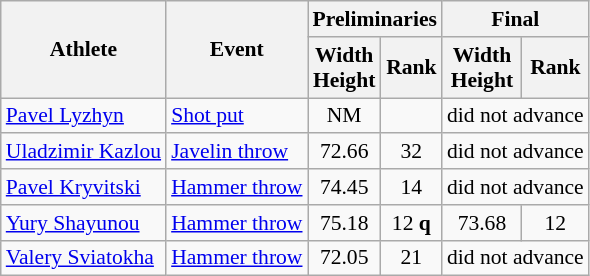<table class=wikitable style="font-size:90%;">
<tr>
<th rowspan="2">Athlete</th>
<th rowspan="2">Event</th>
<th colspan="2">Preliminaries</th>
<th colspan="2">Final</th>
</tr>
<tr>
<th>Width<br>Height</th>
<th>Rank</th>
<th>Width<br>Height</th>
<th>Rank</th>
</tr>
<tr style="border-top: single;">
<td><a href='#'>Pavel Lyzhyn</a></td>
<td><a href='#'>Shot put</a></td>
<td align=center>NM</td>
<td align=center></td>
<td align=center colspan=2>did not advance</td>
</tr>
<tr style="border-top: single;">
<td><a href='#'>Uladzimir Kazlou</a></td>
<td><a href='#'>Javelin throw</a></td>
<td align=center>72.66</td>
<td align=center>32</td>
<td align=center colspan=2>did not advance</td>
</tr>
<tr style="border-top: single;">
<td><a href='#'>Pavel Kryvitski</a></td>
<td><a href='#'>Hammer throw</a></td>
<td align=center>74.45</td>
<td align=center>14</td>
<td align=center colspan=2>did not advance</td>
</tr>
<tr style="border-top: single;">
<td><a href='#'>Yury Shayunou</a></td>
<td><a href='#'>Hammer throw</a></td>
<td align=center>75.18</td>
<td align=center>12 <strong>q</strong></td>
<td align=center>73.68</td>
<td align=center>12</td>
</tr>
<tr style="border-top: single;">
<td><a href='#'>Valery Sviatokha</a></td>
<td><a href='#'>Hammer throw</a></td>
<td align=center>72.05</td>
<td align=center>21</td>
<td align=center colspan=2>did not advance</td>
</tr>
</table>
